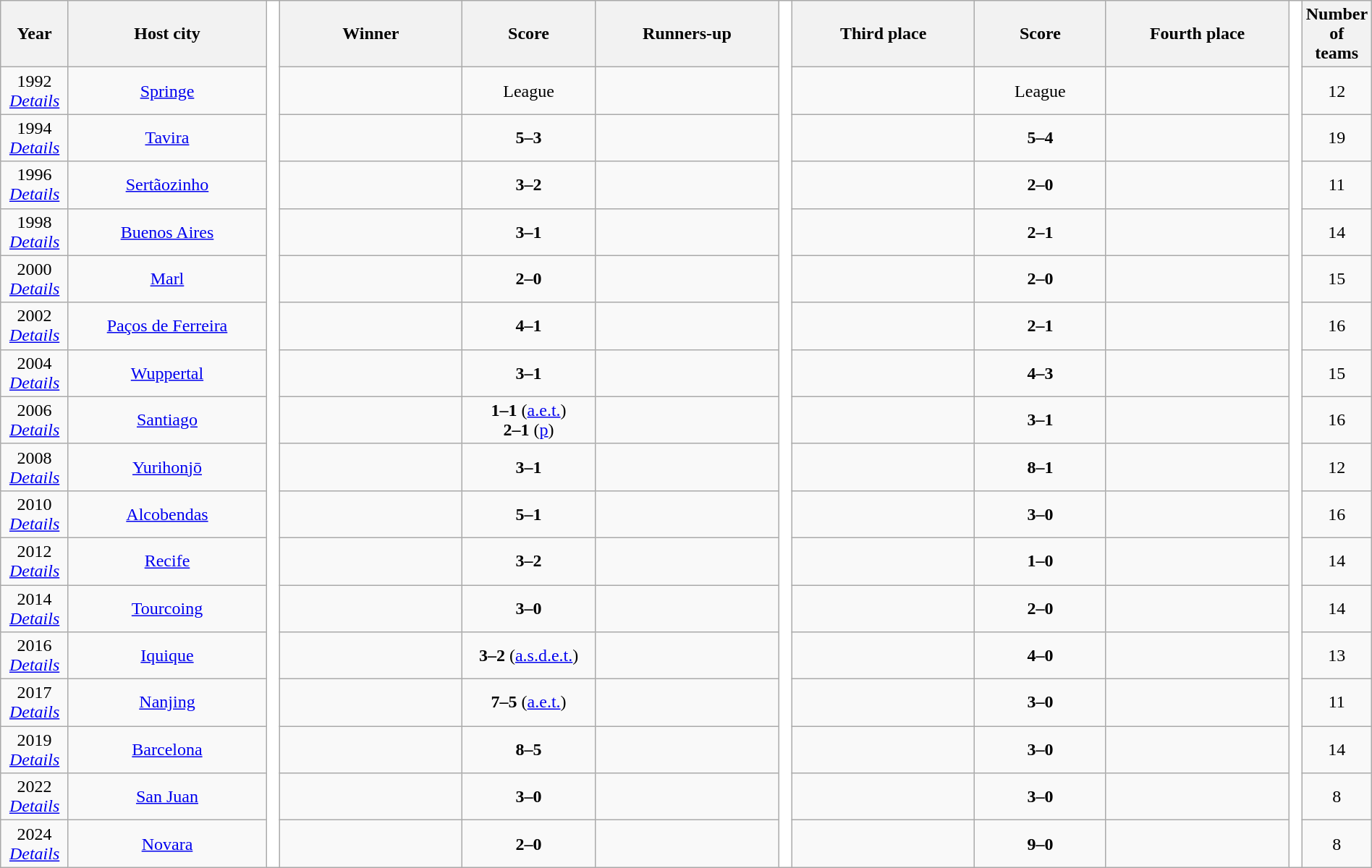<table class="wikitable" style="text-align:center;width:100%">
<tr>
<th width=5%>Year</th>
<th width=15%>Host city</th>
<th rowspan="18" style="width:1%;background:#fff"></th>
<th width=14%>Winner</th>
<th width=10%>Score</th>
<th width=14%>Runners-up</th>
<th rowspan="18" style="width:1%;background:#fff"></th>
<th width=14%>Third place</th>
<th width=10%>Score</th>
<th width=14%>Fourth place</th>
<th rowspan="18" style="width:1%;background:#fff"></th>
<th width=4%>Number of teams</th>
</tr>
<tr>
<td>1992<br> <em><a href='#'>Details</a></em></td>
<td> <a href='#'>Springe</a></td>
<td><strong></strong></td>
<td><span>League</span></td>
<td></td>
<td></td>
<td><span>League</span></td>
<td></td>
<td>12</td>
</tr>
<tr>
<td>1994<br> <em><a href='#'>Details</a></em></td>
<td> <a href='#'>Tavira</a></td>
<td><strong></strong></td>
<td><strong>5–3</strong></td>
<td></td>
<td></td>
<td><strong>5–4</strong></td>
<td></td>
<td>19</td>
</tr>
<tr>
<td>1996<br> <em><a href='#'>Details</a></em></td>
<td> <a href='#'>Sertãozinho</a></td>
<td><strong></strong></td>
<td><strong>3–2</strong></td>
<td></td>
<td></td>
<td><strong>2–0</strong></td>
<td></td>
<td>11</td>
</tr>
<tr>
<td>1998<br> <em><a href='#'>Details</a></em></td>
<td> <a href='#'>Buenos Aires</a></td>
<td><strong></strong></td>
<td><strong>3–1</strong></td>
<td></td>
<td></td>
<td><strong>2–1</strong></td>
<td></td>
<td>14</td>
</tr>
<tr>
<td>2000<br> <em><a href='#'>Details</a></em></td>
<td> <a href='#'>Marl</a></td>
<td><strong></strong></td>
<td><strong>2–0</strong></td>
<td></td>
<td></td>
<td><strong>2–0</strong></td>
<td></td>
<td>15</td>
</tr>
<tr>
<td>2002<br> <em><a href='#'>Details</a></em></td>
<td> <a href='#'>Paços de Ferreira</a></td>
<td><strong></strong></td>
<td><strong>4–1</strong></td>
<td></td>
<td></td>
<td><strong>2–1</strong></td>
<td></td>
<td>16</td>
</tr>
<tr>
<td>2004<br> <em><a href='#'>Details</a></em></td>
<td> <a href='#'>Wuppertal</a></td>
<td><strong></strong></td>
<td><strong>3–1</strong></td>
<td></td>
<td></td>
<td><strong>4–3</strong></td>
<td></td>
<td>15</td>
</tr>
<tr>
<td>2006<br> <em><a href='#'>Details</a></em></td>
<td> <a href='#'>Santiago</a></td>
<td><strong></strong></td>
<td><strong>1–1</strong> (<a href='#'>a.e.t.</a>)<br><strong>2–1</strong> (<a href='#'>p</a>)</td>
<td></td>
<td></td>
<td><strong>3–1</strong></td>
<td></td>
<td>16</td>
</tr>
<tr>
<td>2008<br> <em><a href='#'>Details</a></em></td>
<td> <a href='#'>Yurihonjō</a></td>
<td><strong></strong></td>
<td><strong>3–1</strong></td>
<td></td>
<td></td>
<td><strong>8–1</strong></td>
<td></td>
<td>12</td>
</tr>
<tr>
<td>2010<br> <em><a href='#'>Details</a></em></td>
<td> <a href='#'>Alcobendas</a></td>
<td><strong></strong></td>
<td><strong>5–1</strong></td>
<td></td>
<td></td>
<td><strong>3–0</strong></td>
<td></td>
<td>16</td>
</tr>
<tr>
<td>2012<br> <em><a href='#'>Details</a></em></td>
<td> <a href='#'>Recife</a></td>
<td><strong></strong></td>
<td><strong>3–2</strong></td>
<td></td>
<td></td>
<td><strong>1–0</strong></td>
<td></td>
<td>14</td>
</tr>
<tr>
<td>2014<br> <em><a href='#'>Details</a></em></td>
<td> <a href='#'>Tourcoing</a></td>
<td><strong></strong></td>
<td><strong>3–0</strong></td>
<td></td>
<td></td>
<td><strong>2–0</strong></td>
<td></td>
<td>14</td>
</tr>
<tr>
<td>2016<br> <em><a href='#'>Details</a></em></td>
<td> <a href='#'>Iquique</a></td>
<td><strong></strong></td>
<td><strong>3–2</strong> (<a href='#'>a.s.d.e.t.</a>)</td>
<td></td>
<td></td>
<td><strong>4–0</strong></td>
<td></td>
<td>13</td>
</tr>
<tr>
<td>2017<br> <em><a href='#'>Details</a></em></td>
<td> <a href='#'>Nanjing</a></td>
<td><strong></strong></td>
<td><strong>7–5</strong> (<a href='#'>a.e.t.</a>)</td>
<td></td>
<td></td>
<td><strong>3–0</strong></td>
<td></td>
<td>11</td>
</tr>
<tr>
<td>2019<br> <em><a href='#'>Details</a></em></td>
<td> <a href='#'>Barcelona</a></td>
<td><strong></strong></td>
<td><strong>8–5</strong></td>
<td></td>
<td></td>
<td><strong>3–0</strong></td>
<td></td>
<td>14</td>
</tr>
<tr>
<td>2022<br> <em><a href='#'>Details</a></em></td>
<td> <a href='#'>San Juan</a></td>
<td><strong></strong></td>
<td><strong>3–0</strong></td>
<td></td>
<td></td>
<td><strong>3–0</strong></td>
<td></td>
<td>8</td>
</tr>
<tr>
<td>2024<br> <em><a href='#'>Details</a></em></td>
<td> <a href='#'>Novara</a></td>
<td><strong></strong></td>
<td><strong>2–0</strong></td>
<td></td>
<td></td>
<td><strong>9–0</strong></td>
<td></td>
<td>8</td>
</tr>
</table>
